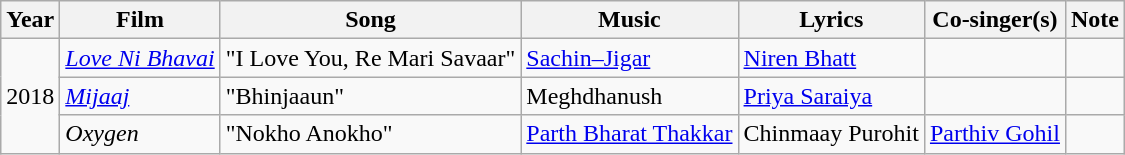<table class="wikitable">
<tr>
<th>Year</th>
<th>Film</th>
<th>Song</th>
<th>Music</th>
<th>Lyrics</th>
<th>Co-singer(s)</th>
<th>Note</th>
</tr>
<tr>
<td rowspan="3">2018</td>
<td><em><a href='#'>Love Ni Bhavai</a></em></td>
<td>"I Love You, Re Mari Savaar"</td>
<td><a href='#'>Sachin–Jigar</a></td>
<td><a href='#'>Niren Bhatt</a></td>
<td></td>
<td></td>
</tr>
<tr>
<td><em><a href='#'>Mijaaj</a></em></td>
<td>"Bhinjaaun"</td>
<td>Meghdhanush</td>
<td><a href='#'>Priya Saraiya</a></td>
<td></td>
<td></td>
</tr>
<tr>
<td><em>Oxygen</em></td>
<td>"Nokho Anokho"</td>
<td><a href='#'>Parth Bharat Thakkar</a></td>
<td>Chinmaay Purohit</td>
<td><a href='#'>Parthiv Gohil</a></td>
<td></td>
</tr>
</table>
